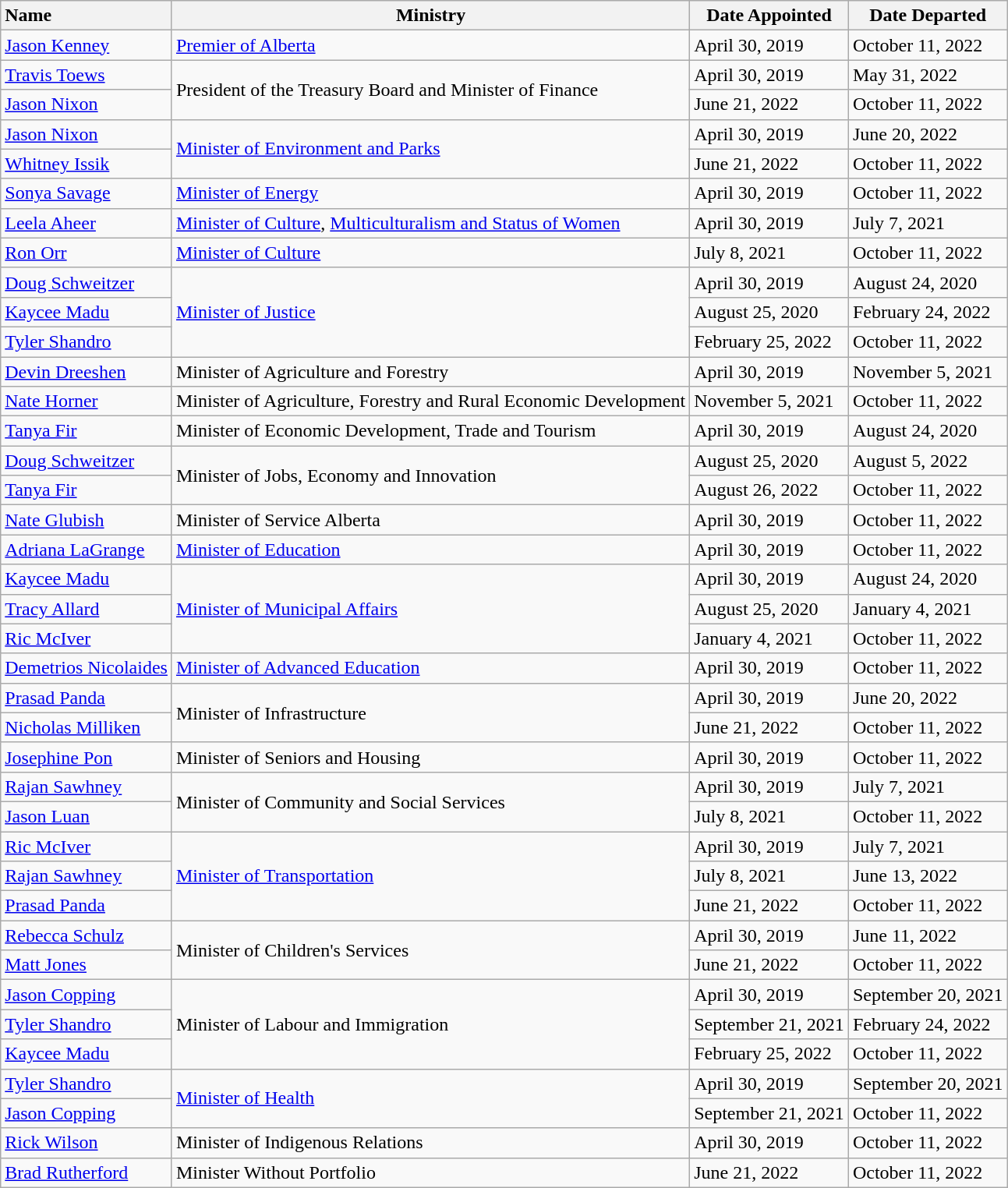<table class="wikitable sortable" style="text-align:left;">
<tr>
<th style="text-align:left;">Name</th>
<th>Ministry</th>
<th>Date Appointed</th>
<th>Date Departed</th>
</tr>
<tr>
<td style="text-align:left;"><a href='#'>Jason Kenney</a></td>
<td><a href='#'>Premier of Alberta</a></td>
<td>April 30, 2019</td>
<td>October 11, 2022</td>
</tr>
<tr>
<td><a href='#'>Travis Toews</a></td>
<td rowspan="2">President of the Treasury Board and Minister of Finance</td>
<td>April 30, 2019</td>
<td>May 31, 2022</td>
</tr>
<tr>
<td><a href='#'>Jason Nixon</a></td>
<td>June 21, 2022</td>
<td>October 11, 2022</td>
</tr>
<tr>
<td><a href='#'>Jason Nixon</a></td>
<td rowspan="2"><a href='#'>Minister of Environment and Parks</a></td>
<td>April 30, 2019</td>
<td>June 20, 2022</td>
</tr>
<tr>
<td><a href='#'>Whitney Issik</a></td>
<td>June 21, 2022</td>
<td>October 11, 2022</td>
</tr>
<tr>
<td><a href='#'>Sonya Savage</a></td>
<td><a href='#'>Minister of Energy</a></td>
<td>April 30, 2019</td>
<td>October 11, 2022</td>
</tr>
<tr>
<td style="text-align:left;"><a href='#'>Leela Aheer</a></td>
<td><a href='#'>Minister of Culture</a>, <a href='#'>Multiculturalism and Status of Women</a></td>
<td>April 30, 2019</td>
<td>July 7, 2021</td>
</tr>
<tr>
<td style="text-align:left;"><a href='#'>Ron Orr</a></td>
<td><a href='#'>Minister of Culture</a></td>
<td>July 8, 2021</td>
<td>October 11, 2022</td>
</tr>
<tr>
<td style="text-align:left;"><a href='#'>Doug Schweitzer</a></td>
<td rowspan="3"><a href='#'>Minister of Justice</a></td>
<td>April 30, 2019</td>
<td>August 24, 2020</td>
</tr>
<tr>
<td style="text-align:left;"><a href='#'>Kaycee Madu</a></td>
<td>August 25, 2020</td>
<td>February 24, 2022</td>
</tr>
<tr>
<td style="text-align:left;"><a href='#'>Tyler Shandro</a></td>
<td>February 25, 2022</td>
<td>October 11, 2022</td>
</tr>
<tr>
<td style="text-align:left;"><a href='#'>Devin Dreeshen</a></td>
<td>Minister of Agriculture and Forestry</td>
<td>April 30, 2019</td>
<td>November 5, 2021</td>
</tr>
<tr>
<td style="text-align:left;"><a href='#'>Nate Horner</a></td>
<td>Minister of Agriculture, Forestry and Rural Economic Development</td>
<td>November 5, 2021</td>
<td>October 11, 2022</td>
</tr>
<tr>
<td style="text-align:left;"><a href='#'>Tanya Fir</a></td>
<td>Minister of Economic Development, Trade and Tourism</td>
<td>April 30, 2019</td>
<td>August 24, 2020</td>
</tr>
<tr>
<td><a href='#'>Doug Schweitzer</a></td>
<td rowspan="2">Minister of Jobs, Economy and Innovation</td>
<td>August 25, 2020</td>
<td>August 5, 2022</td>
</tr>
<tr>
<td><a href='#'>Tanya Fir</a></td>
<td>August 26, 2022</td>
<td>October 11, 2022</td>
</tr>
<tr>
<td><a href='#'>Nate Glubish</a></td>
<td>Minister of Service Alberta</td>
<td>April 30, 2019</td>
<td>October 11, 2022</td>
</tr>
<tr>
<td><a href='#'>Adriana LaGrange</a></td>
<td><a href='#'>Minister of Education</a></td>
<td>April 30, 2019</td>
<td>October 11, 2022</td>
</tr>
<tr>
<td><a href='#'>Kaycee Madu</a></td>
<td rowspan="3"><a href='#'>Minister of Municipal Affairs</a></td>
<td>April 30, 2019</td>
<td>August 24, 2020</td>
</tr>
<tr>
<td><a href='#'>Tracy Allard</a></td>
<td>August 25, 2020</td>
<td>January 4, 2021</td>
</tr>
<tr>
<td><a href='#'>Ric McIver</a></td>
<td>January 4, 2021</td>
<td>October 11, 2022</td>
</tr>
<tr>
<td><a href='#'>Demetrios Nicolaides</a></td>
<td><a href='#'>Minister of Advanced Education</a></td>
<td>April 30, 2019</td>
<td>October 11, 2022</td>
</tr>
<tr>
<td><a href='#'>Prasad Panda</a></td>
<td rowspan="2">Minister of Infrastructure</td>
<td>April 30, 2019</td>
<td>June 20, 2022</td>
</tr>
<tr>
<td><a href='#'>Nicholas Milliken</a></td>
<td>June 21, 2022</td>
<td>October 11, 2022</td>
</tr>
<tr>
<td><a href='#'>Josephine Pon</a></td>
<td>Minister of Seniors and Housing</td>
<td>April 30, 2019</td>
<td>October 11, 2022</td>
</tr>
<tr>
<td><a href='#'>Rajan Sawhney</a></td>
<td rowspan="2">Minister of Community and Social Services</td>
<td>April 30, 2019</td>
<td>July 7, 2021</td>
</tr>
<tr>
<td><a href='#'>Jason Luan</a></td>
<td>July 8, 2021</td>
<td>October 11, 2022</td>
</tr>
<tr>
<td><a href='#'>Ric McIver</a></td>
<td rowspan="3"><a href='#'>Minister of Transportation</a></td>
<td>April 30, 2019</td>
<td>July 7, 2021</td>
</tr>
<tr>
<td><a href='#'>Rajan Sawhney</a></td>
<td>July 8, 2021</td>
<td>June 13, 2022</td>
</tr>
<tr>
<td><a href='#'>Prasad Panda</a></td>
<td>June 21, 2022</td>
<td>October 11, 2022</td>
</tr>
<tr>
<td style="text-align:left;"><a href='#'>Rebecca Schulz</a></td>
<td rowspan="2">Minister of Children's Services</td>
<td>April 30, 2019</td>
<td>June 11, 2022</td>
</tr>
<tr>
<td style="text-align:left;"><a href='#'>Matt Jones</a></td>
<td>June 21, 2022</td>
<td>October 11, 2022</td>
</tr>
<tr>
<td style="text-align:left;"><a href='#'>Jason Copping</a></td>
<td rowspan="3">Minister of Labour and Immigration</td>
<td>April 30, 2019</td>
<td>September 20, 2021</td>
</tr>
<tr style="text-align:left;">
<td><a href='#'>Tyler Shandro</a></td>
<td>September 21, 2021</td>
<td>February 24, 2022</td>
</tr>
<tr style="text-align:left;">
<td><a href='#'>Kaycee Madu</a></td>
<td>February 25, 2022</td>
<td>October 11, 2022</td>
</tr>
<tr>
<td><a href='#'>Tyler Shandro</a></td>
<td rowspan="2"><a href='#'>Minister of Health</a></td>
<td>April 30, 2019</td>
<td>September 20, 2021</td>
</tr>
<tr>
<td><a href='#'>Jason Copping</a></td>
<td>September 21, 2021</td>
<td>October 11, 2022</td>
</tr>
<tr>
<td><a href='#'>Rick Wilson</a></td>
<td>Minister of Indigenous Relations</td>
<td>April 30, 2019</td>
<td>October 11, 2022</td>
</tr>
<tr>
<td><a href='#'>Brad Rutherford</a></td>
<td>Minister Without Portfolio</td>
<td>June 21, 2022</td>
<td>October 11, 2022</td>
</tr>
</table>
